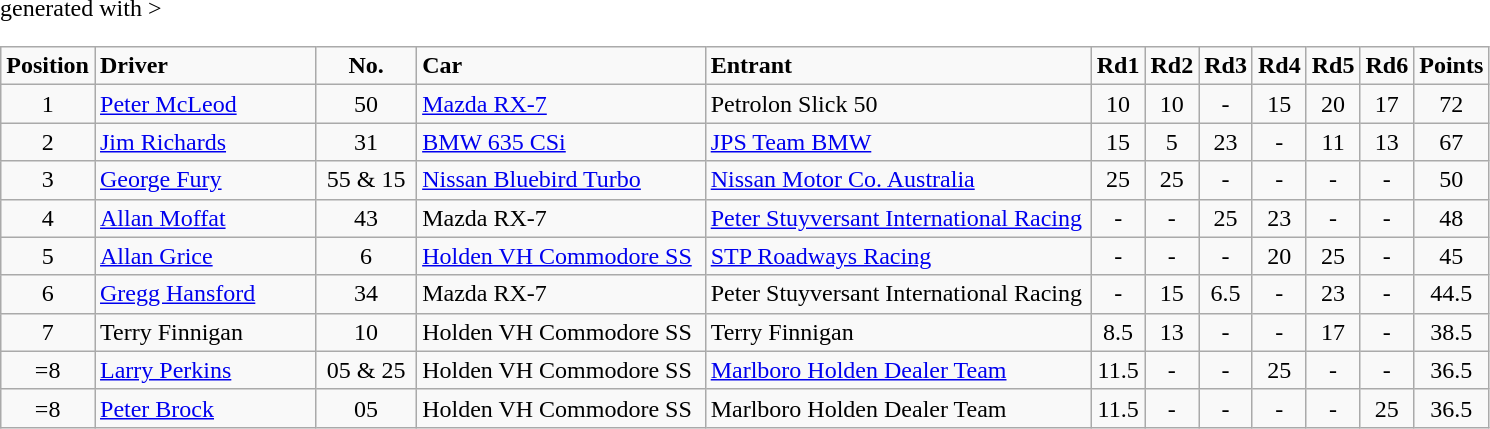<table class="wikitable" border="1" <hiddentext>generated with >
<tr style="font-weight:bold">
<td width="40" Height="12.75" align="center">Position</td>
<td width="140">Driver</td>
<td width="60" align="center">No.</td>
<td width="185">Car</td>
<td width="250">Entrant</td>
<td width="23" align="center">Rd1</td>
<td width="23" align="center">Rd2</td>
<td width="23" align="center">Rd3</td>
<td width="23" align="center">Rd4</td>
<td width="23" align="center">Rd5</td>
<td width="23" align="center">Rd6</td>
<td width="35" align="center">Points</td>
</tr>
<tr>
<td Height="12.75" align="center">1</td>
<td> <a href='#'>Peter McLeod</a></td>
<td align="center">50</td>
<td><a href='#'>Mazda RX-7</a></td>
<td>Petrolon Slick 50</td>
<td align="center">10</td>
<td align="center">10</td>
<td align="center">-</td>
<td align="center">15</td>
<td align="center">20</td>
<td align="center">17</td>
<td align="center">72</td>
</tr>
<tr>
<td Height="12.75" align="center">2</td>
<td> <a href='#'>Jim Richards</a></td>
<td align="center">31</td>
<td><a href='#'>BMW 635 CSi</a></td>
<td><a href='#'>JPS Team BMW</a></td>
<td align="center">15</td>
<td align="center">5</td>
<td align="center">23</td>
<td align="center">-</td>
<td align="center">11</td>
<td align="center">13</td>
<td align="center">67</td>
</tr>
<tr>
<td Height="12.75" align="center">3</td>
<td> <a href='#'>George Fury</a></td>
<td align="center">55 & 15</td>
<td><a href='#'>Nissan Bluebird Turbo</a></td>
<td><a href='#'>Nissan Motor Co. Australia</a></td>
<td align="center">25</td>
<td align="center">25</td>
<td align="center">-</td>
<td align="center">-</td>
<td align="center">-</td>
<td align="center">-</td>
<td align="center">50</td>
</tr>
<tr>
<td Height="12.75" align="center">4</td>
<td> <a href='#'>Allan Moffat</a></td>
<td align="center">43</td>
<td>Mazda RX-7</td>
<td><a href='#'>Peter Stuyversant International Racing</a></td>
<td align="center">-</td>
<td align="center">-</td>
<td align="center">25</td>
<td align="center">23</td>
<td align="center">-</td>
<td align="center">-</td>
<td align="center">48</td>
</tr>
<tr>
<td Height="12.75" align="center">5</td>
<td> <a href='#'>Allan Grice</a></td>
<td align="center">6</td>
<td><a href='#'>Holden VH Commodore SS</a></td>
<td><a href='#'>STP Roadways Racing</a></td>
<td align="center">-</td>
<td align="center">-</td>
<td align="center">-</td>
<td align="center">20</td>
<td align="center">25</td>
<td align="center">-</td>
<td align="center">45</td>
</tr>
<tr>
<td Height="12.75" align="center">6</td>
<td> <a href='#'>Gregg Hansford</a></td>
<td align="center">34</td>
<td>Mazda RX-7</td>
<td>Peter Stuyversant International Racing</td>
<td align="center">-</td>
<td align="center">15</td>
<td align="center">6.5</td>
<td align="center">-</td>
<td align="center">23</td>
<td align="center">-</td>
<td align="center">44.5</td>
</tr>
<tr>
<td Height="12.75" align="center">7</td>
<td> Terry Finnigan</td>
<td align="center">10</td>
<td>Holden VH Commodore SS</td>
<td>Terry Finnigan</td>
<td align="center">8.5</td>
<td align="center">13</td>
<td align="center">-</td>
<td align="center">-</td>
<td align="center">17</td>
<td align="center">-</td>
<td align="center">38.5</td>
</tr>
<tr>
<td Height="12.75" align="center">=8</td>
<td> <a href='#'>Larry Perkins</a></td>
<td align="center">05 & 25</td>
<td>Holden VH Commodore SS</td>
<td><a href='#'>Marlboro Holden Dealer Team</a></td>
<td align="center">11.5</td>
<td align="center">-</td>
<td align="center">-</td>
<td align="center">25</td>
<td align="center">-</td>
<td align="center">-</td>
<td align="center">36.5</td>
</tr>
<tr>
<td Height="12.75" align="center">=8</td>
<td> <a href='#'>Peter Brock</a></td>
<td align="center">05</td>
<td>Holden VH Commodore SS</td>
<td>Marlboro Holden Dealer Team</td>
<td align="center">11.5</td>
<td align="center">-</td>
<td align="center">-</td>
<td align="center">-</td>
<td align="center">-</td>
<td align="center">25</td>
<td align="center">36.5</td>
</tr>
</table>
